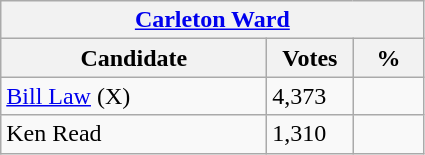<table class="wikitable">
<tr>
<th colspan="3"><a href='#'>Carleton Ward</a></th>
</tr>
<tr>
<th style="width: 170px">Candidate</th>
<th style="width: 50px">Votes</th>
<th style="width: 40px">%</th>
</tr>
<tr>
<td><a href='#'>Bill Law</a> (X)</td>
<td>4,373</td>
<td></td>
</tr>
<tr>
<td>Ken Read</td>
<td>1,310</td>
<td></td>
</tr>
</table>
